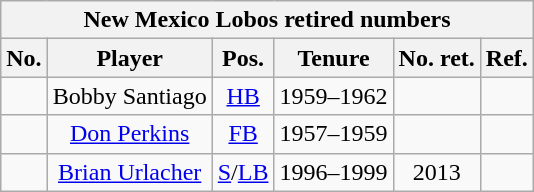<table class="wikitable" style="text-align:center">
<tr>
<th colspan=6 style =><strong>New Mexico Lobos retired numbers</strong></th>
</tr>
<tr>
<th style = >No.</th>
<th style = >Player</th>
<th style = >Pos.</th>
<th style = >Tenure</th>
<th style = >No. ret.</th>
<th style = >Ref.</th>
</tr>
<tr>
<td></td>
<td>Bobby Santiago</td>
<td><a href='#'>HB</a></td>
<td>1959–1962</td>
<td></td>
<td></td>
</tr>
<tr>
<td></td>
<td><a href='#'>Don Perkins</a></td>
<td><a href='#'>FB</a></td>
<td>1957–1959</td>
<td></td>
<td></td>
</tr>
<tr>
<td></td>
<td><a href='#'>Brian Urlacher</a></td>
<td><a href='#'>S</a>/<a href='#'>LB</a></td>
<td>1996–1999</td>
<td>2013</td>
<td></td>
</tr>
</table>
